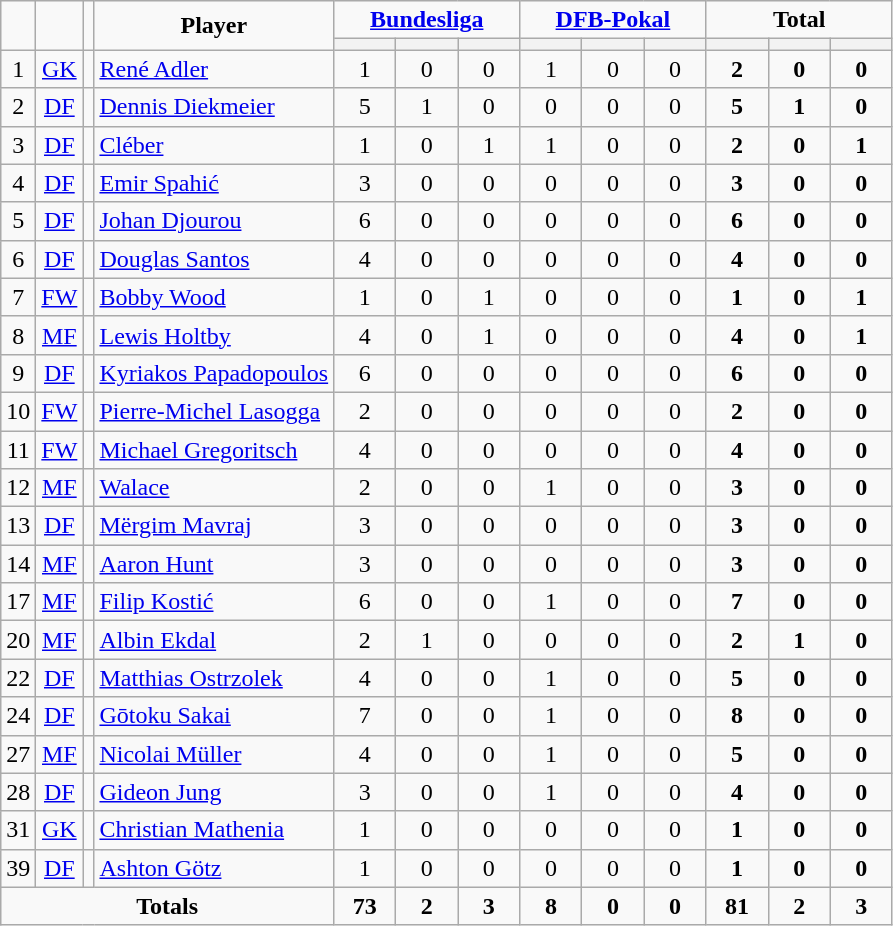<table class="wikitable" style="text-align:center;">
<tr>
<td rowspan="2" !width=15><strong></strong></td>
<td rowspan="2" !width=15><strong></strong></td>
<td rowspan="2" !width=15><strong></strong></td>
<td rowspan="2" !width=120><strong>Player</strong></td>
<td colspan="3"><strong><a href='#'>Bundesliga</a></strong></td>
<td colspan="3"><strong><a href='#'>DFB-Pokal</a></strong></td>
<td colspan="3"><strong>Total</strong></td>
</tr>
<tr>
<th width=34; background:#fe9;"></th>
<th width=34; background:#fe9;"></th>
<th width=34; background:#ff8888;"></th>
<th width=34; background:#fe9;"></th>
<th width=34; background:#fe9;"></th>
<th width=34; background:#ff8888;"></th>
<th width=34; background:#fe9;"></th>
<th width=34; background:#fe9;"></th>
<th width=34; background:#ff8888;"></th>
</tr>
<tr>
<td>1</td>
<td><a href='#'>GK</a></td>
<td></td>
<td align=left><a href='#'>René Adler</a></td>
<td>1</td>
<td>0</td>
<td>0</td>
<td>1</td>
<td>0</td>
<td>0</td>
<td><strong>2</strong></td>
<td><strong>0</strong></td>
<td><strong>0</strong></td>
</tr>
<tr>
<td>2</td>
<td><a href='#'>DF</a></td>
<td></td>
<td align=left><a href='#'>Dennis Diekmeier</a></td>
<td>5</td>
<td>1</td>
<td>0</td>
<td>0</td>
<td>0</td>
<td>0</td>
<td><strong>5</strong></td>
<td><strong>1</strong></td>
<td><strong>0</strong></td>
</tr>
<tr>
<td>3</td>
<td><a href='#'>DF</a></td>
<td></td>
<td align=left><a href='#'>Cléber</a></td>
<td>1</td>
<td>0</td>
<td>1</td>
<td>1</td>
<td>0</td>
<td>0</td>
<td><strong>2</strong></td>
<td><strong>0</strong></td>
<td><strong>1</strong></td>
</tr>
<tr>
<td>4</td>
<td><a href='#'>DF</a></td>
<td></td>
<td align=left><a href='#'>Emir Spahić</a></td>
<td>3</td>
<td>0</td>
<td>0</td>
<td>0</td>
<td>0</td>
<td>0</td>
<td><strong>3</strong></td>
<td><strong>0</strong></td>
<td><strong>0</strong></td>
</tr>
<tr>
<td>5</td>
<td><a href='#'>DF</a></td>
<td></td>
<td align=left><a href='#'>Johan Djourou</a></td>
<td>6</td>
<td>0</td>
<td>0</td>
<td>0</td>
<td>0</td>
<td>0</td>
<td><strong>6</strong></td>
<td><strong>0</strong></td>
<td><strong>0</strong></td>
</tr>
<tr>
<td>6</td>
<td><a href='#'>DF</a></td>
<td></td>
<td align=left><a href='#'>Douglas Santos</a></td>
<td>4</td>
<td>0</td>
<td>0</td>
<td>0</td>
<td>0</td>
<td>0</td>
<td><strong>4</strong></td>
<td><strong>0</strong></td>
<td><strong>0</strong></td>
</tr>
<tr>
<td>7</td>
<td><a href='#'>FW</a></td>
<td></td>
<td align=left><a href='#'>Bobby Wood</a></td>
<td>1</td>
<td>0</td>
<td>1</td>
<td>0</td>
<td>0</td>
<td>0</td>
<td><strong>1</strong></td>
<td><strong>0</strong></td>
<td><strong>1</strong></td>
</tr>
<tr>
<td>8</td>
<td><a href='#'>MF</a></td>
<td></td>
<td align=left><a href='#'>Lewis Holtby</a></td>
<td>4</td>
<td>0</td>
<td>1</td>
<td>0</td>
<td>0</td>
<td>0</td>
<td><strong>4</strong></td>
<td><strong>0</strong></td>
<td><strong>1</strong></td>
</tr>
<tr>
<td>9</td>
<td><a href='#'>DF</a></td>
<td></td>
<td align=left><a href='#'>Kyriakos Papadopoulos</a></td>
<td>6</td>
<td>0</td>
<td>0</td>
<td>0</td>
<td>0</td>
<td>0</td>
<td><strong>6</strong></td>
<td><strong>0</strong></td>
<td><strong>0</strong></td>
</tr>
<tr>
<td>10</td>
<td><a href='#'>FW</a></td>
<td></td>
<td align=left><a href='#'>Pierre-Michel Lasogga</a></td>
<td>2</td>
<td>0</td>
<td>0</td>
<td>0</td>
<td>0</td>
<td>0</td>
<td><strong>2</strong></td>
<td><strong>0</strong></td>
<td><strong>0</strong></td>
</tr>
<tr>
<td>11</td>
<td><a href='#'>FW</a></td>
<td></td>
<td align=left><a href='#'>Michael Gregoritsch</a></td>
<td>4</td>
<td>0</td>
<td>0</td>
<td>0</td>
<td>0</td>
<td>0</td>
<td><strong>4</strong></td>
<td><strong>0</strong></td>
<td><strong>0</strong></td>
</tr>
<tr>
<td>12</td>
<td><a href='#'>MF</a></td>
<td></td>
<td align=left><a href='#'>Walace</a></td>
<td>2</td>
<td>0</td>
<td>0</td>
<td>1</td>
<td>0</td>
<td>0</td>
<td><strong>3</strong></td>
<td><strong>0</strong></td>
<td><strong>0</strong></td>
</tr>
<tr>
<td>13</td>
<td><a href='#'>DF</a></td>
<td></td>
<td align=left><a href='#'>Mërgim Mavraj</a></td>
<td>3</td>
<td>0</td>
<td>0</td>
<td>0</td>
<td>0</td>
<td>0</td>
<td><strong>3</strong></td>
<td><strong>0</strong></td>
<td><strong>0</strong></td>
</tr>
<tr>
<td>14</td>
<td><a href='#'>MF</a></td>
<td></td>
<td align=left><a href='#'>Aaron Hunt</a></td>
<td>3</td>
<td>0</td>
<td>0</td>
<td>0</td>
<td>0</td>
<td>0</td>
<td><strong>3</strong></td>
<td><strong>0</strong></td>
<td><strong>0</strong></td>
</tr>
<tr>
<td>17</td>
<td><a href='#'>MF</a></td>
<td></td>
<td align=left><a href='#'>Filip Kostić</a></td>
<td>6</td>
<td>0</td>
<td>0</td>
<td>1</td>
<td>0</td>
<td>0</td>
<td><strong>7</strong></td>
<td><strong>0</strong></td>
<td><strong>0</strong></td>
</tr>
<tr>
<td>20</td>
<td><a href='#'>MF</a></td>
<td></td>
<td align=left><a href='#'>Albin Ekdal</a></td>
<td>2</td>
<td>1</td>
<td>0</td>
<td>0</td>
<td>0</td>
<td>0</td>
<td><strong>2</strong></td>
<td><strong>1</strong></td>
<td><strong>0</strong></td>
</tr>
<tr>
<td>22</td>
<td><a href='#'>DF</a></td>
<td></td>
<td align=left><a href='#'>Matthias Ostrzolek</a></td>
<td>4</td>
<td>0</td>
<td>0</td>
<td>1</td>
<td>0</td>
<td>0</td>
<td><strong>5</strong></td>
<td><strong>0</strong></td>
<td><strong>0</strong></td>
</tr>
<tr>
<td>24</td>
<td><a href='#'>DF</a></td>
<td></td>
<td align=left><a href='#'>Gōtoku Sakai</a></td>
<td>7</td>
<td>0</td>
<td>0</td>
<td>1</td>
<td>0</td>
<td>0</td>
<td><strong>8</strong></td>
<td><strong>0</strong></td>
<td><strong>0</strong></td>
</tr>
<tr>
<td>27</td>
<td><a href='#'>MF</a></td>
<td></td>
<td align=left><a href='#'>Nicolai Müller</a></td>
<td>4</td>
<td>0</td>
<td>0</td>
<td>1</td>
<td>0</td>
<td>0</td>
<td><strong>5</strong></td>
<td><strong>0</strong></td>
<td><strong>0</strong></td>
</tr>
<tr>
<td>28</td>
<td><a href='#'>DF</a></td>
<td></td>
<td align=left><a href='#'>Gideon Jung</a></td>
<td>3</td>
<td>0</td>
<td>0</td>
<td>1</td>
<td>0</td>
<td>0</td>
<td><strong>4</strong></td>
<td><strong>0</strong></td>
<td><strong>0</strong></td>
</tr>
<tr>
<td>31</td>
<td><a href='#'>GK</a></td>
<td></td>
<td align=left><a href='#'>Christian Mathenia</a></td>
<td>1</td>
<td>0</td>
<td>0</td>
<td>0</td>
<td>0</td>
<td>0</td>
<td><strong>1</strong></td>
<td><strong>0</strong></td>
<td><strong>0</strong></td>
</tr>
<tr>
<td>39</td>
<td><a href='#'>DF</a></td>
<td></td>
<td align=left><a href='#'>Ashton Götz</a></td>
<td>1</td>
<td>0</td>
<td>0</td>
<td>0</td>
<td>0</td>
<td>0</td>
<td><strong>1</strong></td>
<td><strong>0</strong></td>
<td><strong>0</strong></td>
</tr>
<tr>
<td colspan=4><strong>Totals</strong></td>
<td><strong>73</strong></td>
<td><strong>2</strong></td>
<td><strong>3</strong></td>
<td><strong>8</strong></td>
<td><strong>0</strong></td>
<td><strong>0</strong></td>
<td><strong>81</strong></td>
<td><strong>2</strong></td>
<td><strong>3</strong></td>
</tr>
</table>
